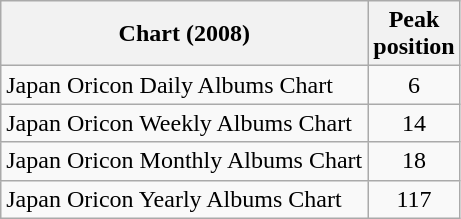<table class="wikitable sortable">
<tr>
<th>Chart (2008)</th>
<th>Peak<br>position</th>
</tr>
<tr>
<td>Japan Oricon Daily Albums Chart</td>
<td style="text-align:center;">6</td>
</tr>
<tr>
<td>Japan Oricon Weekly Albums Chart</td>
<td style="text-align:center;">14</td>
</tr>
<tr>
<td>Japan Oricon Monthly Albums Chart</td>
<td style="text-align:center;">18</td>
</tr>
<tr>
<td>Japan Oricon Yearly Albums Chart</td>
<td style="text-align:center;">117</td>
</tr>
</table>
